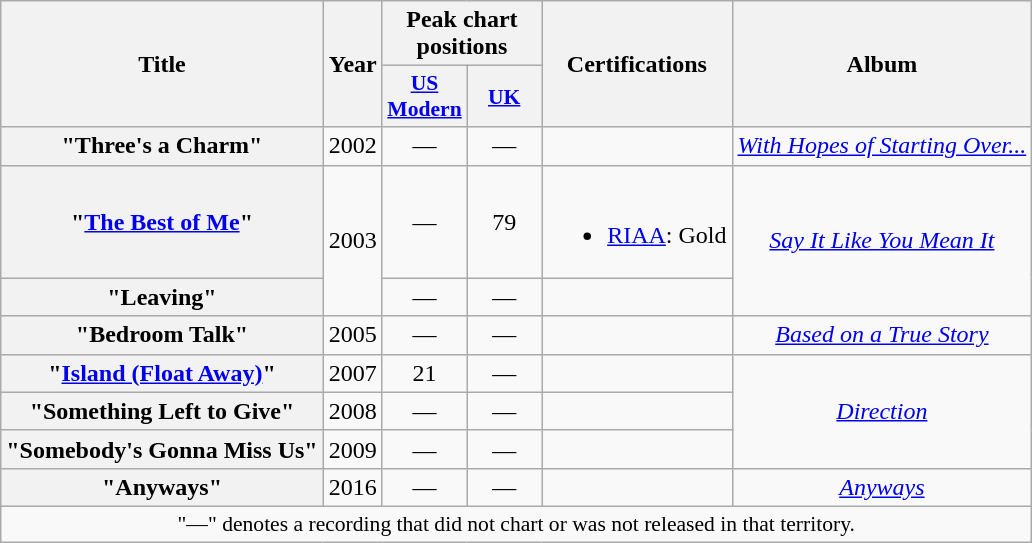<table class="wikitable plainrowheaders" style=text-align:center;>
<tr>
<th scope="col" rowspan="2">Title</th>
<th scope="col" rowspan="2">Year</th>
<th scope="col" colspan="2">Peak chart positions</th>
<th scope="col" rowspan="2">Certifications</th>
<th scope="col" rowspan="2">Album</th>
</tr>
<tr>
<th scope="col" style="width:3em;font-size:90%"><a href='#'>US<br>Modern</a><br></th>
<th scope="col" style="width:3em;font-size:90%"><a href='#'>UK</a><br></th>
</tr>
<tr>
<th scope="row">"Three's a Charm"</th>
<td>2002</td>
<td>—</td>
<td>—</td>
<td></td>
<td><em><a href='#'>With Hopes of Starting Over...</a></em></td>
</tr>
<tr>
<th scope="row">"<a href='#'>The Best of Me</a>"</th>
<td rowspan="2">2003</td>
<td>—</td>
<td>79</td>
<td><br><ul><li><a href='#'>RIAA</a>: Gold</li></ul></td>
<td rowspan="2"><em><a href='#'>Say It Like You Mean It</a></em></td>
</tr>
<tr>
<th scope="row">"Leaving"</th>
<td>—</td>
<td>—</td>
<td></td>
</tr>
<tr>
<th scope="row">"Bedroom Talk"</th>
<td>2005</td>
<td>—</td>
<td>—</td>
<td></td>
<td><em><a href='#'>Based on a True Story</a></em></td>
</tr>
<tr>
<th scope="row">"<a href='#'>Island (Float Away)</a>"</th>
<td>2007</td>
<td>21</td>
<td>—</td>
<td></td>
<td rowspan="3"><em><a href='#'>Direction</a></em></td>
</tr>
<tr>
<th scope="row">"Something Left to Give"</th>
<td>2008</td>
<td>—</td>
<td>—</td>
<td></td>
</tr>
<tr>
<th scope="row">"Somebody's Gonna Miss Us"</th>
<td>2009</td>
<td>—</td>
<td>—</td>
<td></td>
</tr>
<tr>
<th scope="row">"Anyways"</th>
<td>2016</td>
<td>—</td>
<td>—</td>
<td></td>
<td><em><a href='#'>Anyways</a></em></td>
</tr>
<tr>
<td colspan="6" style="font-size:90%">"—" denotes a recording that did not chart or was not released in that territory.</td>
</tr>
</table>
